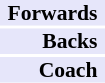<table cellpadding="0" style="border:0;font-size:90%;">
<tr>
<td style="padding:0 5px; text-align:right;" bgcolor="lavender"><strong>Forwards</strong></td>
<td style="text-align:left;"></td>
</tr>
<tr>
<td style="padding:0 5px; text-align:right;" bgcolor="lavender"><strong>Backs</strong></td>
<td style="text-align:left;"></td>
</tr>
<tr>
<td style="padding:0 5px; text-align:right;" bgcolor="lavender"><strong>Coach</strong></td>
<td style="text-align:left;"></td>
</tr>
</table>
